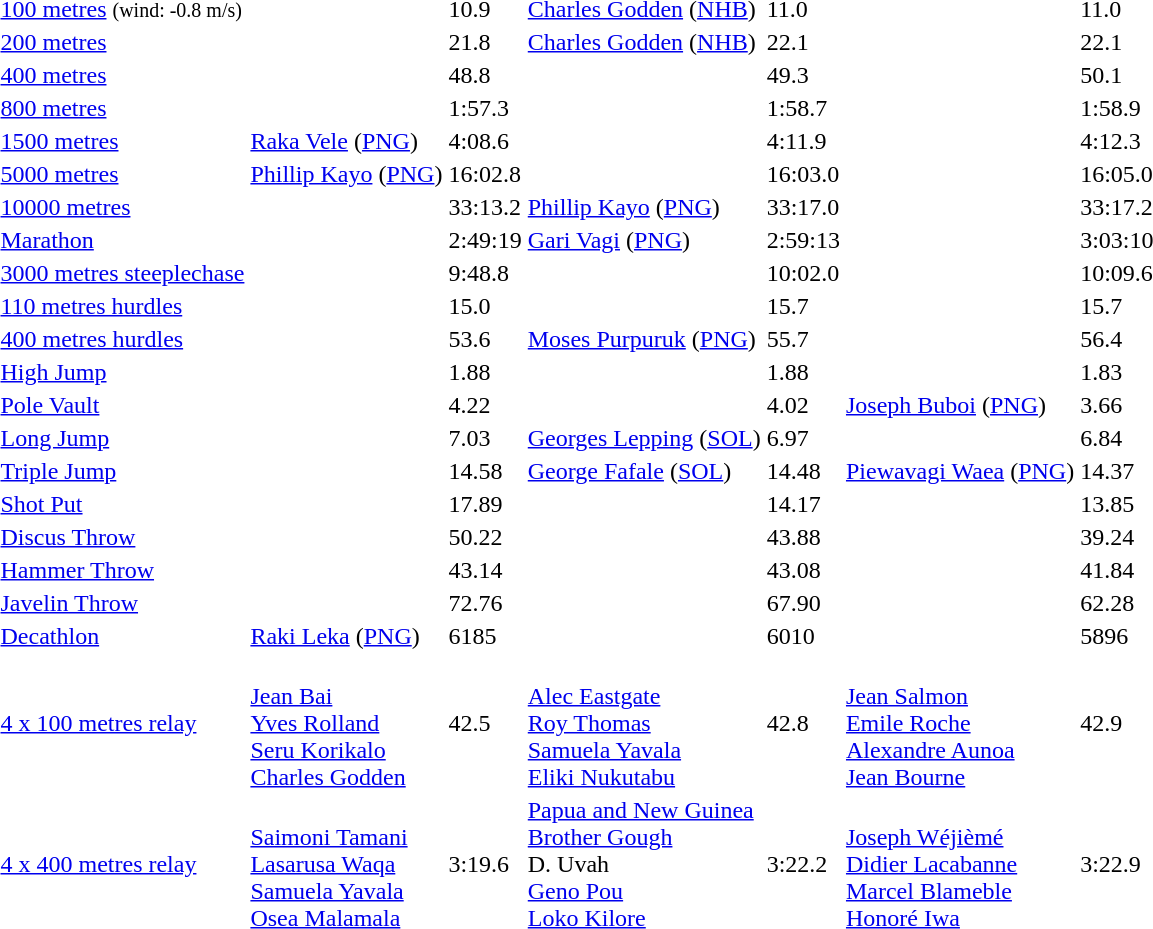<table>
<tr>
<td><a href='#'>100 metres</a> <small>(wind: -0.8 m/s)</small></td>
<td></td>
<td>10.9</td>
<td> <a href='#'>Charles Godden</a> (<a href='#'>NHB</a>)</td>
<td>11.0</td>
<td></td>
<td>11.0</td>
</tr>
<tr>
<td><a href='#'>200 metres</a></td>
<td></td>
<td>21.8</td>
<td> <a href='#'>Charles Godden</a> (<a href='#'>NHB</a>)</td>
<td>22.1</td>
<td></td>
<td>22.1</td>
</tr>
<tr>
<td><a href='#'>400 metres</a></td>
<td></td>
<td>48.8</td>
<td></td>
<td>49.3</td>
<td></td>
<td>50.1</td>
</tr>
<tr>
<td><a href='#'>800 metres</a></td>
<td></td>
<td>1:57.3</td>
<td></td>
<td>1:58.7</td>
<td></td>
<td>1:58.9</td>
</tr>
<tr>
<td><a href='#'>1500 metres</a></td>
<td> <a href='#'>Raka Vele</a> (<a href='#'>PNG</a>)</td>
<td>4:08.6</td>
<td></td>
<td>4:11.9</td>
<td></td>
<td>4:12.3</td>
</tr>
<tr>
<td><a href='#'>5000 metres</a></td>
<td> <a href='#'>Phillip Kayo</a> (<a href='#'>PNG</a>)</td>
<td>16:02.8</td>
<td></td>
<td>16:03.0</td>
<td></td>
<td>16:05.0</td>
</tr>
<tr>
<td><a href='#'>10000 metres</a></td>
<td></td>
<td>33:13.2</td>
<td> <a href='#'>Phillip Kayo</a> (<a href='#'>PNG</a>)</td>
<td>33:17.0</td>
<td></td>
<td>33:17.2</td>
</tr>
<tr>
<td><a href='#'>Marathon</a></td>
<td></td>
<td>2:49:19</td>
<td> <a href='#'>Gari Vagi</a> (<a href='#'>PNG</a>)</td>
<td>2:59:13</td>
<td></td>
<td>3:03:10</td>
</tr>
<tr>
<td><a href='#'>3000 metres steeplechase</a></td>
<td></td>
<td>9:48.8</td>
<td></td>
<td>10:02.0</td>
<td></td>
<td>10:09.6</td>
</tr>
<tr>
<td><a href='#'>110 metres hurdles</a></td>
<td></td>
<td>15.0</td>
<td></td>
<td>15.7</td>
<td></td>
<td>15.7</td>
</tr>
<tr>
<td><a href='#'>400 metres hurdles</a></td>
<td></td>
<td>53.6</td>
<td> <a href='#'>Moses Purpuruk</a> (<a href='#'>PNG</a>)</td>
<td>55.7</td>
<td></td>
<td>56.4</td>
</tr>
<tr>
<td><a href='#'>High Jump</a></td>
<td></td>
<td>1.88</td>
<td></td>
<td>1.88</td>
<td></td>
<td>1.83</td>
</tr>
<tr>
<td><a href='#'>Pole Vault</a></td>
<td></td>
<td>4.22</td>
<td></td>
<td>4.02</td>
<td> <a href='#'>Joseph Buboi</a> (<a href='#'>PNG</a>)</td>
<td>3.66</td>
</tr>
<tr>
<td><a href='#'>Long Jump</a></td>
<td></td>
<td>7.03</td>
<td> <a href='#'>Georges Lepping</a> (<a href='#'>SOL</a>)</td>
<td>6.97</td>
<td></td>
<td>6.84</td>
</tr>
<tr>
<td><a href='#'>Triple Jump</a></td>
<td></td>
<td>14.58</td>
<td> <a href='#'>George Fafale</a> (<a href='#'>SOL</a>)</td>
<td>14.48</td>
<td> <a href='#'>Piewavagi Waea</a> (<a href='#'>PNG</a>)</td>
<td>14.37</td>
</tr>
<tr>
<td><a href='#'>Shot Put</a></td>
<td></td>
<td>17.89</td>
<td></td>
<td>14.17</td>
<td></td>
<td>13.85</td>
</tr>
<tr>
<td><a href='#'>Discus Throw</a></td>
<td></td>
<td>50.22</td>
<td></td>
<td>43.88</td>
<td></td>
<td>39.24</td>
</tr>
<tr>
<td><a href='#'>Hammer Throw</a></td>
<td></td>
<td>43.14</td>
<td></td>
<td>43.08</td>
<td></td>
<td>41.84</td>
</tr>
<tr>
<td><a href='#'>Javelin Throw</a></td>
<td></td>
<td>72.76</td>
<td></td>
<td>67.90</td>
<td></td>
<td>62.28</td>
</tr>
<tr>
<td><a href='#'>Decathlon</a></td>
<td> <a href='#'>Raki Leka</a> (<a href='#'>PNG</a>)</td>
<td>6185</td>
<td></td>
<td>6010</td>
<td></td>
<td>5896</td>
</tr>
<tr>
<td><a href='#'>4 x 100 metres relay</a></td>
<td> <br> <a href='#'>Jean Bai</a> <br> <a href='#'>Yves Rolland</a> <br> <a href='#'>Seru Korikalo</a> <br> <a href='#'>Charles Godden</a></td>
<td>42.5</td>
<td> <br> <a href='#'>Alec Eastgate</a> <br> <a href='#'>Roy Thomas</a> <br> <a href='#'>Samuela Yavala</a> <br> <a href='#'>Eliki Nukutabu</a></td>
<td>42.8</td>
<td>  <br> <a href='#'>Jean Salmon</a> <br> <a href='#'>Emile Roche</a> <br> <a href='#'>Alexandre Aunoa</a> <br> <a href='#'>Jean Bourne</a></td>
<td>42.9</td>
</tr>
<tr>
<td><a href='#'>4 x 400 metres relay</a></td>
<td> <br> <a href='#'>Saimoni Tamani</a> <br> <a href='#'>Lasarusa Waqa</a> <br> <a href='#'>Samuela Yavala</a> <br> <a href='#'>Osea Malamala</a></td>
<td>3:19.6</td>
<td> <a href='#'>Papua and New Guinea</a> <br> <a href='#'>Brother Gough</a> <br> D. Uvah <br> <a href='#'>Geno Pou</a> <br> <a href='#'>Loko Kilore</a></td>
<td>3:22.2</td>
<td> <br> <a href='#'>Joseph Wéjièmé</a> <br> <a href='#'>Didier Lacabanne</a> <br> <a href='#'>Marcel Blameble</a> <br> <a href='#'>Honoré Iwa</a></td>
<td>3:22.9</td>
</tr>
</table>
